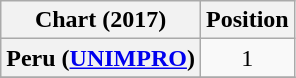<table class="wikitable sortable plainrowheaders" style="text-align:center">
<tr>
<th>Chart (2017)</th>
<th>Position</th>
</tr>
<tr>
<th scope="row">Peru (<a href='#'>UNIMPRO</a>)</th>
<td>1</td>
</tr>
<tr>
</tr>
</table>
